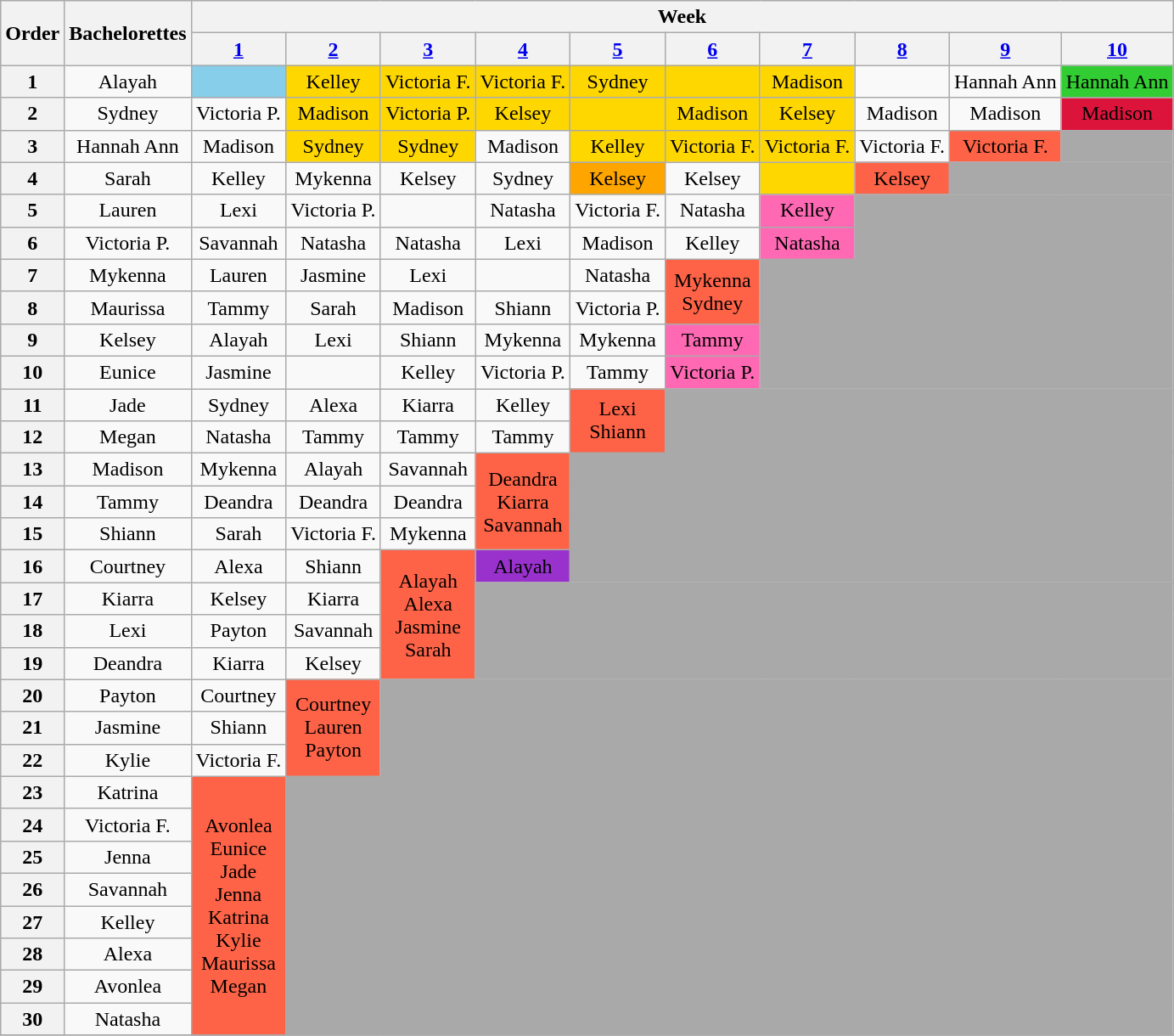<table class="wikitable nowrap" style="text-align:center">
<tr>
<th rowspan="2">Order</th>
<th rowspan="2">Bachelorettes</th>
<th colspan="10">Week</th>
</tr>
<tr>
<th><a href='#'>1</a></th>
<th><a href='#'>2</a></th>
<th><a href='#'>3</a></th>
<th><a href='#'>4</a></th>
<th><a href='#'>5</a></th>
<th><a href='#'>6</a></th>
<th><a href='#'>7</a></th>
<th><a href='#'>8</a></th>
<th><a href='#'>9</a></th>
<th><a href='#'>10</a></th>
</tr>
<tr>
<th>1</th>
<td>Alayah</td>
<td style="background:skyblue"></td>
<td style="background:gold">Kelley</td>
<td style="background:gold">Victoria F.</td>
<td style="background:gold">Victoria F.</td>
<td style="background:gold">Sydney</td>
<td style="background:gold"></td>
<td style="background:gold">Madison</td>
<td></td>
<td>Hannah Ann</td>
<td style="background:limegreen">Hannah Ann</td>
</tr>
<tr>
<th>2</th>
<td>Sydney</td>
<td>Victoria P.</td>
<td style="background:gold">Madison</td>
<td style="background:gold">Victoria P.</td>
<td style="background:gold">Kelsey</td>
<td style="background:gold"></td>
<td style="background:gold">Madison</td>
<td style="background:gold">Kelsey</td>
<td>Madison</td>
<td>Madison</td>
<td style="background:crimson"><span>Madison</span></td>
</tr>
<tr>
<th>3</th>
<td>Hannah Ann</td>
<td>Madison</td>
<td style="background:gold">Sydney</td>
<td style="background:gold">Sydney</td>
<td>Madison</td>
<td style="background:gold">Kelley</td>
<td style="background:gold">Victoria F.</td>
<td style="background:gold">Victoria F.</td>
<td>Victoria F.</td>
<td style="background:tomato;">Victoria F.</td>
<td style="background:darkgray;"></td>
</tr>
<tr>
<th>4</th>
<td>Sarah</td>
<td>Kelley</td>
<td>Mykenna</td>
<td>Kelsey</td>
<td>Sydney</td>
<td bgcolor="orange">Kelsey</td>
<td>Kelsey</td>
<td style="background:gold"></td>
<td style="background:tomato;">Kelsey</td>
<td style="background:darkgray;" colspan="2"></td>
</tr>
<tr>
<th>5</th>
<td>Lauren</td>
<td>Lexi</td>
<td>Victoria P.</td>
<td></td>
<td>Natasha</td>
<td>Victoria F.</td>
<td>Natasha</td>
<td bgcolor="hotpink">Kelley</td>
<td rowspan="2" colspan="3" bgcolor="darkgray"></td>
</tr>
<tr>
<th>6</th>
<td>Victoria P.</td>
<td>Savannah</td>
<td>Natasha</td>
<td>Natasha</td>
<td>Lexi</td>
<td>Madison</td>
<td>Kelley</td>
<td bgcolor="hotpink">Natasha</td>
</tr>
<tr>
<th>7</th>
<td>Mykenna</td>
<td>Lauren</td>
<td>Jasmine</td>
<td>Lexi</td>
<td></td>
<td>Natasha</td>
<td rowspan="2" bgcolor="tomato">Mykenna<br>Sydney</td>
<td rowspan="4" colspan="5" bgcolor="darkgray"></td>
</tr>
<tr>
<th>8</th>
<td>Maurissa</td>
<td>Tammy</td>
<td>Sarah</td>
<td>Madison</td>
<td>Shiann</td>
<td>Victoria P.</td>
</tr>
<tr>
<th>9</th>
<td>Kelsey</td>
<td>Alayah</td>
<td>Lexi</td>
<td>Shiann</td>
<td>Mykenna</td>
<td>Mykenna</td>
<td style="background:hotpink">Tammy</td>
</tr>
<tr>
<th>10</th>
<td>Eunice</td>
<td>Jasmine</td>
<td></td>
<td>Kelley</td>
<td>Victoria P.</td>
<td>Tammy</td>
<td style="background:hotpink">Victoria P.</td>
</tr>
<tr>
<th>11</th>
<td>Jade</td>
<td>Sydney</td>
<td>Alexa</td>
<td>Kiarra</td>
<td>Kelley</td>
<td rowspan="2" bgcolor="tomato">Lexi<br>Shiann</td>
<td rowspan="2" colspan="7" bgcolor="darkgray"></td>
</tr>
<tr>
<th>12</th>
<td>Megan</td>
<td>Natasha</td>
<td>Tammy</td>
<td>Tammy</td>
<td>Tammy</td>
</tr>
<tr>
<th>13</th>
<td>Madison</td>
<td>Mykenna</td>
<td>Alayah</td>
<td>Savannah</td>
<td rowspan="3" bgcolor="tomato">Deandra<br>Kiarra<br>Savannah</td>
<td rowspan="4" colspan="7" bgcolor="darkgray"></td>
</tr>
<tr>
<th>14</th>
<td>Tammy</td>
<td>Deandra</td>
<td>Deandra</td>
<td>Deandra</td>
</tr>
<tr>
<th>15</th>
<td>Shiann</td>
<td>Sarah</td>
<td>Victoria F.</td>
<td>Mykenna</td>
</tr>
<tr>
<th>16</th>
<td>Courtney</td>
<td>Alexa</td>
<td>Shiann</td>
<td rowspan="4" bgcolor="tomato">Alayah<br>Alexa<br>Jasmine<br>Sarah</td>
<td style="background-color:darkorchid"><span>Alayah</span></td>
</tr>
<tr>
<th>17</th>
<td>Kiarra</td>
<td>Kelsey</td>
<td>Kiarra</td>
<td rowspan="3" colspan="8" bgcolor="darkgray"></td>
</tr>
<tr>
<th>18</th>
<td>Lexi</td>
<td>Payton</td>
<td>Savannah</td>
</tr>
<tr>
<th>19</th>
<td>Deandra</td>
<td>Kiarra</td>
<td>Kelsey</td>
</tr>
<tr>
<th>20</th>
<td>Payton</td>
<td>Courtney</td>
<td rowspan="3" bgcolor="tomato">Courtney<br>Lauren<br>Payton</td>
<td rowspan="3" colspan= "9" bgcolor="darkgray"></td>
</tr>
<tr>
<th>21</th>
<td>Jasmine</td>
<td>Shiann</td>
</tr>
<tr>
<th>22</th>
<td>Kylie</td>
<td>Victoria F.</td>
</tr>
<tr>
<th>23</th>
<td>Katrina</td>
<td rowspan="8" bgcolor="tomato">Avonlea<br>Eunice<br>Jade<br>Jenna<br>Katrina<br>Kylie<br>Maurissa<br>Megan</td>
<td rowspan="8" colspan="10" bgcolor="darkgray"></td>
</tr>
<tr>
<th>24</th>
<td>Victoria F.</td>
</tr>
<tr>
<th>25</th>
<td>Jenna</td>
</tr>
<tr>
<th>26</th>
<td>Savannah</td>
</tr>
<tr>
<th>27</th>
<td>Kelley</td>
</tr>
<tr>
<th>28</th>
<td>Alexa</td>
</tr>
<tr>
<th>29</th>
<td>Avonlea</td>
</tr>
<tr>
<th>30</th>
<td>Natasha</td>
</tr>
<tr>
</tr>
</table>
